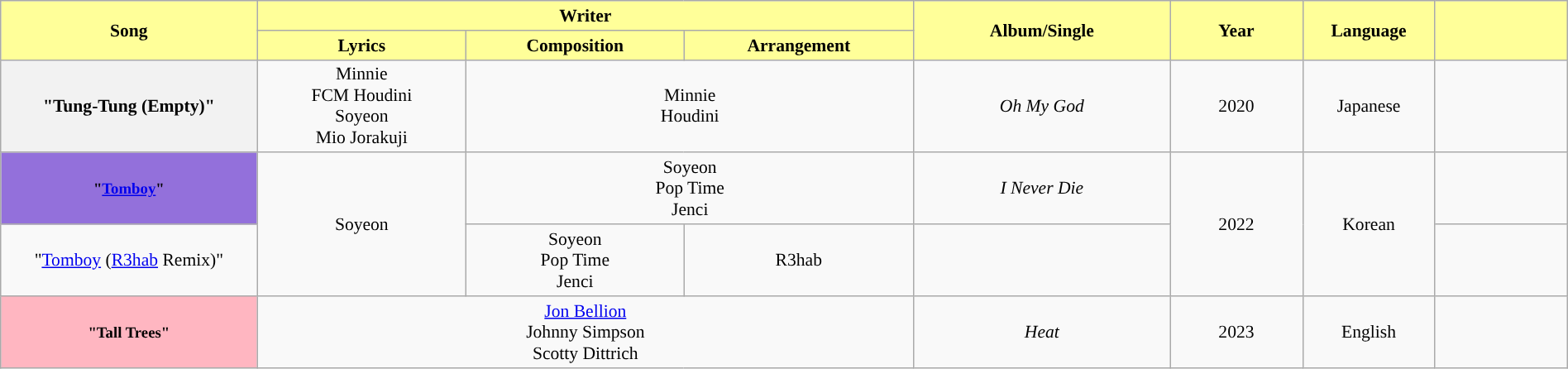<table class="wikitable" style="margin:0.5em auto; clear:both; font-size:.9em; text-align:center; width:100%">
<tr>
<th rowspan="2" style="width:200px; background:#FFFF99;">Song</th>
<th colspan="3" style="width:700px; background:#FFFF99;">Writer</th>
<th rowspan="2" style="width:200px; background:#FFFF99;">Album/Single</th>
<th rowspan="2" style="width:100px; background:#FFFF99;">Year</th>
<th rowspan="2" style="width:100px; background:#FFFF99;">Language</th>
<th rowspan="2" style="width:100px; background:#FFFF99;"></th>
</tr>
<tr>
<th style=background:#FFFF99;">Lyrics</th>
<th style=background:#FFFF99;">Composition</th>
<th style=background:#FFFF99;">Arrangement</th>
</tr>
<tr>
<th>"Tung-Tung (Empty)"</th>
<td>Minnie<br>FCM Houdini<br>Soyeon<br>Mio Jorakuji</td>
<td colspan="2">Minnie<br>Houdini</td>
<td><em>Oh My God</em></td>
<td>2020</td>
<td>Japanese</td>
<td></td>
</tr>
<tr>
<th scope="row" style="background-color:#9370db; font-size:15px;"><small>"<a href='#'>Tomboy</a>" </small></th>
<td rowspan="2">Soyeon</td>
<td colspan="2">Soyeon<br>Pop Time<br>Jenci</td>
<td><em>I Never Die</em></td>
<td rowspan="2">2022</td>
<td rowspan="2">Korean</td>
<td></td>
</tr>
<tr>
<td>"<a href='#'>Tomboy</a> (<a href='#'>R3hab</a> Remix)"</td>
<td>Soyeon<br>Pop Time<br>Jenci</td>
<td>R3hab</td>
<td></td>
<td></td>
</tr>
<tr>
<th rowspan="1" scope="row" style="background-color:lightpink; font-size:15px;"><small>"Tall Trees"</small></th>
<td colspan="3"><a href='#'>Jon Bellion</a><br> Johnny Simpson<br> Scotty Dittrich</td>
<td><em>Heat</em></td>
<td>2023</td>
<td>English</td>
<td></td>
</tr>
</table>
